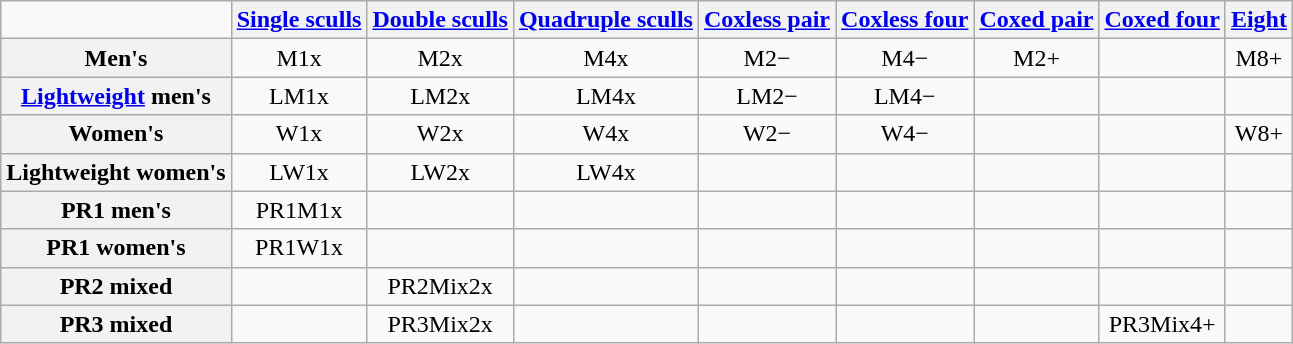<table class="wikitable" style="text-align:center;">
<tr>
<td></td>
<th><a href='#'>Single sculls</a></th>
<th><a href='#'>Double sculls</a></th>
<th><a href='#'>Quadruple sculls</a></th>
<th><a href='#'>Coxless pair</a></th>
<th><a href='#'>Coxless four</a></th>
<th><a href='#'>Coxed pair</a></th>
<th><a href='#'>Coxed four</a></th>
<th><a href='#'>Eight</a></th>
</tr>
<tr>
<th>Men's</th>
<td>M1x </td>
<td>M2x </td>
<td>M4x </td>
<td>M2−</td>
<td>M4−</td>
<td>M2+ </td>
<td></td>
<td>M8+ </td>
</tr>
<tr>
<th><a href='#'>Lightweight</a> men's</th>
<td>LM1x </td>
<td>LM2x </td>
<td>LM4x </td>
<td>LM2−</td>
<td>LM4−</td>
<td></td>
<td></td>
<td></td>
</tr>
<tr>
<th>Women's</th>
<td>W1x </td>
<td>W2x </td>
<td>W4x </td>
<td>W2−</td>
<td>W4−</td>
<td></td>
<td></td>
<td>W8+ </td>
</tr>
<tr>
<th>Lightweight women's</th>
<td>LW1x </td>
<td>LW2x </td>
<td>LW4x </td>
<td></td>
<td></td>
<td></td>
<td></td>
<td></td>
</tr>
<tr>
<th>PR1 men's</th>
<td>PR1M1x </td>
<td></td>
<td></td>
<td></td>
<td></td>
<td></td>
<td></td>
<td></td>
</tr>
<tr>
<th>PR1 women's</th>
<td>PR1W1x </td>
<td></td>
<td></td>
<td></td>
<td></td>
<td></td>
<td></td>
<td></td>
</tr>
<tr>
<th>PR2 mixed</th>
<td></td>
<td>PR2Mix2x </td>
<td></td>
<td></td>
<td></td>
<td></td>
<td></td>
<td></td>
</tr>
<tr>
<th>PR3 mixed</th>
<td></td>
<td>PR3Mix2x </td>
<td></td>
<td></td>
<td></td>
<td></td>
<td>PR3Mix4+ </td>
<td></td>
</tr>
</table>
